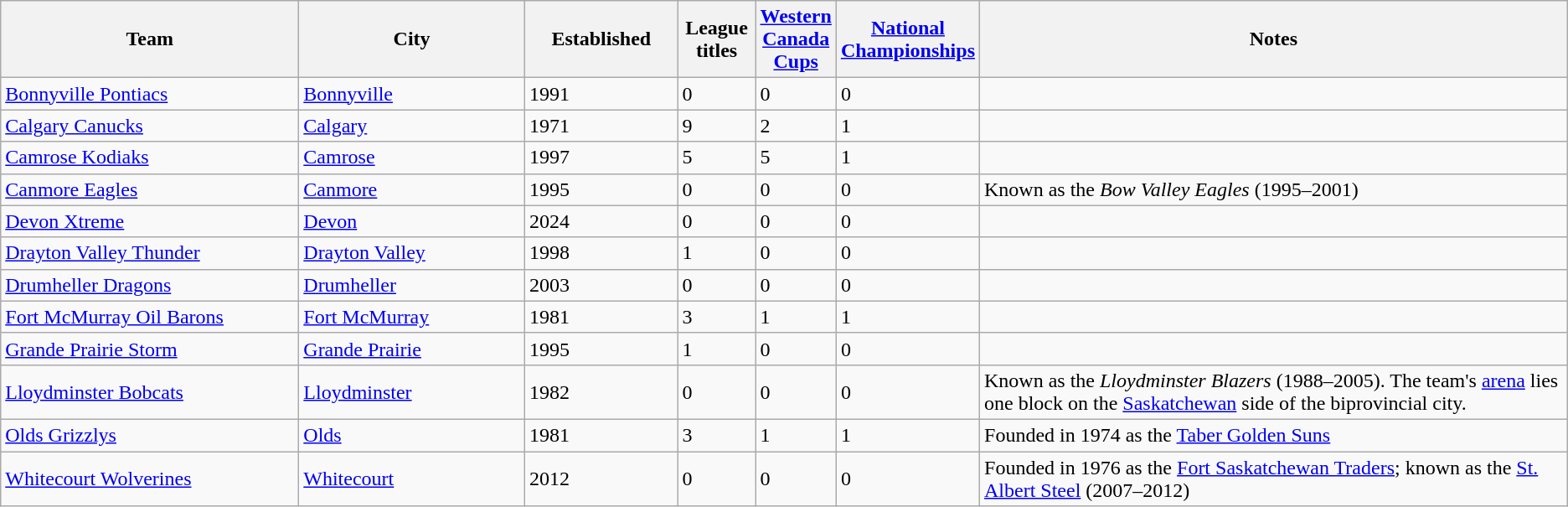<table class="wikitable">
<tr>
<th width="20%">Team</th>
<th width="15%">City</th>
<th width="10%">Established</th>
<th width="5%">League titles</th>
<th width="5%"><a href='#'>Western Canada Cups</a></th>
<th width="5%"><a href='#'>National Championships</a></th>
<th width="40%">Notes</th>
</tr>
<tr>
<td><a href='#'>Bonnyville Pontiacs</a></td>
<td><a href='#'>Bonnyville</a></td>
<td>1991</td>
<td>0</td>
<td>0</td>
<td>0</td>
<td></td>
</tr>
<tr>
<td><a href='#'>Calgary Canucks</a></td>
<td><a href='#'>Calgary</a></td>
<td>1971</td>
<td>9</td>
<td>2</td>
<td>1</td>
<td></td>
</tr>
<tr>
<td><a href='#'>Camrose Kodiaks</a></td>
<td><a href='#'>Camrose</a></td>
<td>1997</td>
<td>5</td>
<td>5</td>
<td>1</td>
<td></td>
</tr>
<tr>
<td><a href='#'>Canmore Eagles</a></td>
<td><a href='#'>Canmore</a></td>
<td>1995</td>
<td>0</td>
<td>0</td>
<td>0</td>
<td>Known as the <em>Bow Valley Eagles</em> (1995–2001)</td>
</tr>
<tr>
<td><a href='#'>Devon Xtreme</a></td>
<td><a href='#'>Devon</a></td>
<td>2024</td>
<td>0</td>
<td>0</td>
<td>0</td>
<td></td>
</tr>
<tr>
<td><a href='#'>Drayton Valley Thunder</a></td>
<td><a href='#'>Drayton Valley</a></td>
<td>1998</td>
<td>1</td>
<td>0</td>
<td>0</td>
<td></td>
</tr>
<tr>
<td><a href='#'>Drumheller Dragons</a></td>
<td><a href='#'>Drumheller</a></td>
<td>2003</td>
<td>0</td>
<td>0</td>
<td>0</td>
<td></td>
</tr>
<tr>
<td><a href='#'>Fort McMurray Oil Barons</a></td>
<td><a href='#'>Fort McMurray</a></td>
<td>1981</td>
<td>3</td>
<td>1</td>
<td>1</td>
<td></td>
</tr>
<tr>
<td><a href='#'>Grande Prairie Storm</a></td>
<td><a href='#'>Grande Prairie</a></td>
<td>1995</td>
<td>1</td>
<td>0</td>
<td>0</td>
<td></td>
</tr>
<tr>
<td><a href='#'>Lloydminster Bobcats</a></td>
<td><a href='#'>Lloydminster</a></td>
<td>1982</td>
<td>0</td>
<td>0</td>
<td>0</td>
<td>Known as the <em>Lloydminster Blazers</em> (1988–2005). The team's <a href='#'>arena</a> lies one block on the <a href='#'>Saskatchewan</a> side of the biprovincial city.</td>
</tr>
<tr>
<td><a href='#'>Olds Grizzlys</a></td>
<td><a href='#'>Olds</a></td>
<td>1981</td>
<td>3</td>
<td>1</td>
<td>1</td>
<td>Founded in 1974 as the <a href='#'>Taber Golden Suns</a></td>
</tr>
<tr>
<td><a href='#'>Whitecourt Wolverines</a></td>
<td><a href='#'>Whitecourt</a></td>
<td>2012</td>
<td>0</td>
<td>0</td>
<td>0</td>
<td>Founded in 1976 as the <a href='#'>Fort Saskatchewan Traders</a>; known as the <a href='#'>St. Albert Steel</a> (2007–2012)</td>
</tr>
</table>
